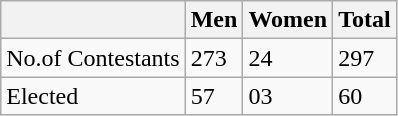<table class="wikitable">
<tr>
<th></th>
<th>Men</th>
<th>Women</th>
<th>Total</th>
</tr>
<tr>
<td>No.of Contestants</td>
<td>273</td>
<td>24</td>
<td>297</td>
</tr>
<tr>
<td>Elected</td>
<td>57</td>
<td>03</td>
<td>60</td>
</tr>
</table>
